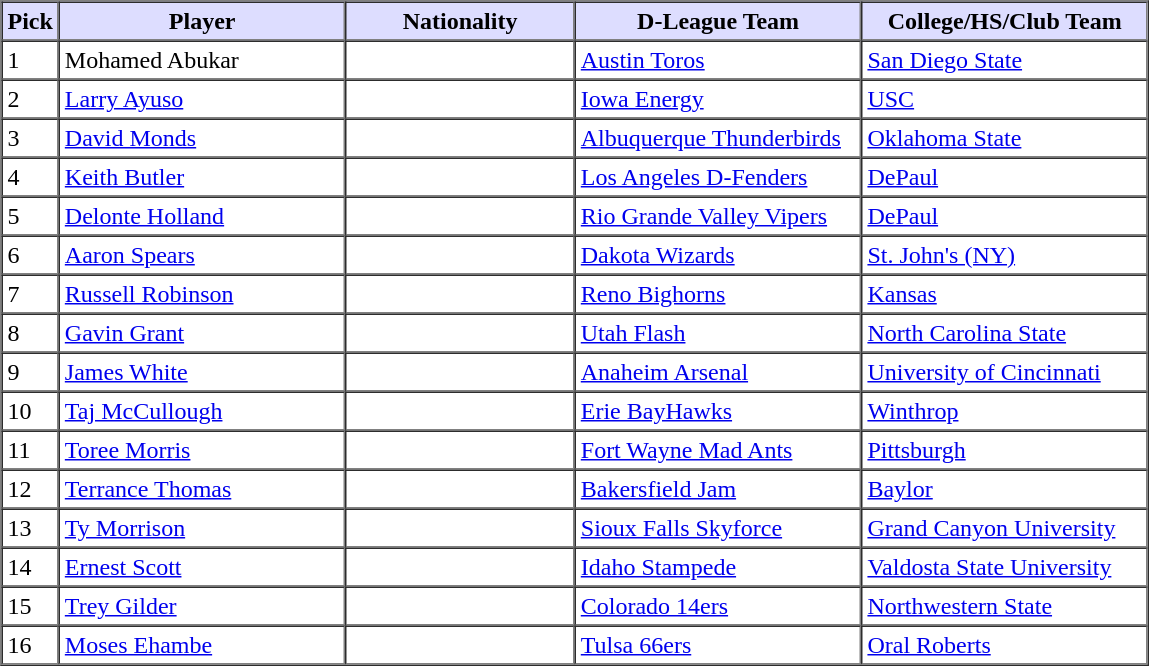<table border="1" cellpadding="3" cellspacing="0">
<tr>
<th bgcolor="#DDDDFF" width="5%">Pick</th>
<th bgcolor="#DDDDFF" width="25%">Player</th>
<th bgcolor="#DDDDFF" width="20%">Nationality</th>
<th bgcolor="#DDDDFF" width="25%">D-League Team</th>
<th bgcolor="#DDDDFF" width="25%">College/HS/Club Team</th>
</tr>
<tr>
<td>1</td>
<td>Mohamed Abukar</td>
<td></td>
<td><a href='#'>Austin Toros</a></td>
<td><a href='#'>San Diego State</a></td>
</tr>
<tr>
<td>2</td>
<td><a href='#'>Larry Ayuso</a></td>
<td></td>
<td><a href='#'>Iowa Energy</a></td>
<td><a href='#'>USC</a></td>
</tr>
<tr>
<td>3</td>
<td><a href='#'>David Monds</a></td>
<td></td>
<td><a href='#'>Albuquerque Thunderbirds</a></td>
<td><a href='#'>Oklahoma State</a></td>
</tr>
<tr>
<td>4</td>
<td><a href='#'>Keith Butler</a></td>
<td></td>
<td><a href='#'>Los Angeles D-Fenders</a></td>
<td><a href='#'>DePaul</a></td>
</tr>
<tr>
<td>5</td>
<td><a href='#'>Delonte Holland</a></td>
<td></td>
<td><a href='#'>Rio Grande Valley Vipers</a></td>
<td><a href='#'>DePaul</a></td>
</tr>
<tr>
<td>6</td>
<td><a href='#'>Aaron Spears</a></td>
<td></td>
<td><a href='#'>Dakota Wizards</a></td>
<td><a href='#'>St. John's (NY)</a></td>
</tr>
<tr>
<td>7</td>
<td><a href='#'>Russell Robinson</a></td>
<td></td>
<td><a href='#'>Reno Bighorns</a></td>
<td><a href='#'>Kansas</a></td>
</tr>
<tr>
<td>8</td>
<td><a href='#'>Gavin Grant</a></td>
<td></td>
<td><a href='#'>Utah Flash</a></td>
<td><a href='#'>North Carolina State</a></td>
</tr>
<tr>
<td>9</td>
<td><a href='#'>James White</a></td>
<td></td>
<td><a href='#'>Anaheim Arsenal</a></td>
<td><a href='#'>University of Cincinnati</a></td>
</tr>
<tr>
<td>10</td>
<td><a href='#'>Taj McCullough</a></td>
<td></td>
<td><a href='#'>Erie BayHawks</a></td>
<td><a href='#'>Winthrop</a></td>
</tr>
<tr>
<td>11</td>
<td><a href='#'>Toree Morris</a></td>
<td></td>
<td><a href='#'>Fort Wayne Mad Ants</a></td>
<td><a href='#'>Pittsburgh</a></td>
</tr>
<tr>
<td>12</td>
<td><a href='#'>Terrance Thomas</a></td>
<td></td>
<td><a href='#'>Bakersfield Jam</a></td>
<td><a href='#'>Baylor</a></td>
</tr>
<tr>
<td>13</td>
<td><a href='#'>Ty Morrison</a></td>
<td></td>
<td><a href='#'>Sioux Falls Skyforce</a></td>
<td><a href='#'>Grand Canyon University</a></td>
</tr>
<tr>
<td>14</td>
<td><a href='#'>Ernest Scott</a></td>
<td></td>
<td><a href='#'>Idaho Stampede</a></td>
<td><a href='#'>Valdosta State University</a></td>
</tr>
<tr>
<td>15</td>
<td><a href='#'>Trey Gilder</a></td>
<td></td>
<td><a href='#'>Colorado 14ers</a></td>
<td><a href='#'>Northwestern State</a></td>
</tr>
<tr>
<td>16</td>
<td><a href='#'>Moses Ehambe</a></td>
<td></td>
<td><a href='#'>Tulsa 66ers</a></td>
<td><a href='#'>Oral Roberts</a></td>
</tr>
</table>
